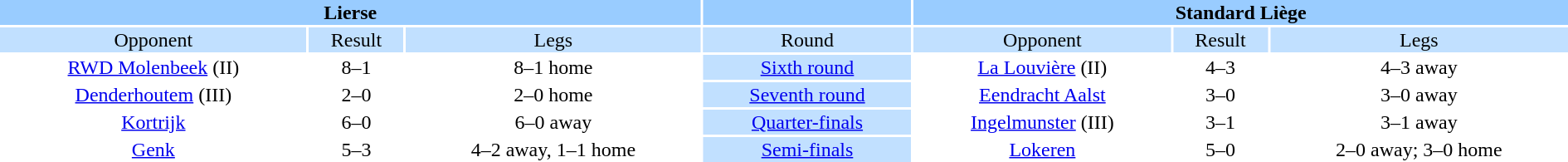<table width="100%" style="text-align:center">
<tr style="vertical-align:top; background:#9cf;">
<th colspan=3 style="width:1*">Lierse</th>
<th></th>
<th colspan=3 style="width:1*">Standard Liège</th>
</tr>
<tr style="vertical-align:top; background:#c1e0ff;">
<td>Opponent</td>
<td>Result</td>
<td>Legs</td>
<td style="background:#c1e0ff;">Round</td>
<td>Opponent</td>
<td>Result</td>
<td>Legs</td>
</tr>
<tr>
<td><a href='#'>RWD Molenbeek</a> (II)</td>
<td>8–1</td>
<td>8–1 home</td>
<td style="background:#c1e0ff;"><a href='#'>Sixth round</a></td>
<td><a href='#'>La Louvière</a> (II)</td>
<td>4–3</td>
<td>4–3 away</td>
</tr>
<tr>
<td><a href='#'>Denderhoutem</a> (III)</td>
<td>2–0</td>
<td>2–0 home</td>
<td style="background:#c1e0ff;"><a href='#'>Seventh round</a></td>
<td><a href='#'>Eendracht Aalst</a></td>
<td>3–0</td>
<td>3–0 away</td>
</tr>
<tr>
<td><a href='#'>Kortrijk</a></td>
<td>6–0</td>
<td>6–0 away</td>
<td style="background:#c1e0ff;"><a href='#'>Quarter-finals</a></td>
<td><a href='#'>Ingelmunster</a> (III)</td>
<td>3–1</td>
<td>3–1 away</td>
</tr>
<tr>
<td><a href='#'>Genk</a></td>
<td>5–3</td>
<td>4–2 away, 1–1 home</td>
<td style="background:#c1e0ff;"><a href='#'>Semi-finals</a></td>
<td><a href='#'>Lokeren</a></td>
<td>5–0</td>
<td>2–0 away; 3–0 home</td>
</tr>
</table>
